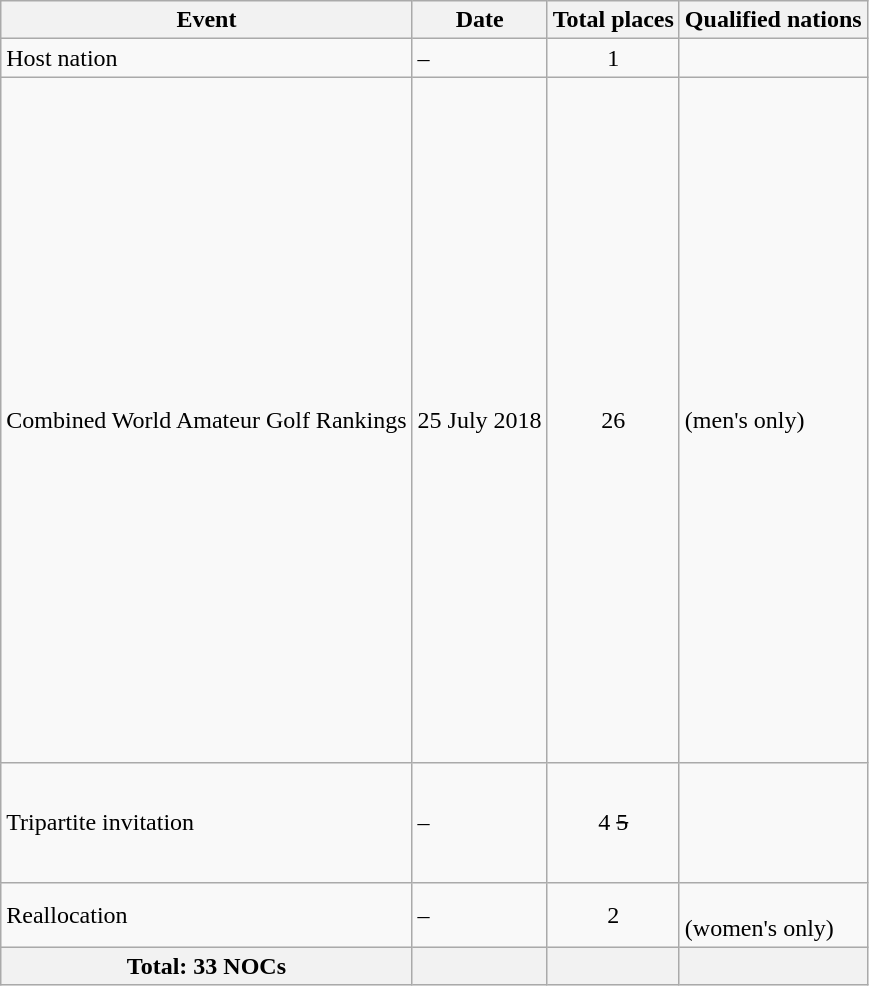<table class="wikitable">
<tr>
<th>Event</th>
<th>Date</th>
<th>Total places</th>
<th>Qualified nations</th>
</tr>
<tr>
<td>Host nation</td>
<td>–</td>
<td align="center">1</td>
<td></td>
</tr>
<tr>
<td>Combined World Amateur Golf Rankings</td>
<td>25 July 2018</td>
<td align="center">26</td>
<td><br><br><br><br><br><br><br><br><br><br><br><br> (men's only)<br><br><br><br><br><br><br><br><br><br><br><br><br></td>
</tr>
<tr>
<td>Tripartite invitation</td>
<td>–</td>
<td align="center">4 <s>5</s></td>
<td><br><br><br><s></s><br></td>
</tr>
<tr>
<td>Reallocation</td>
<td>–</td>
<td align="center">2</td>
<td><br> (women's only)</td>
</tr>
<tr>
<th>Total: 33 NOCs</th>
<th></th>
<th></th>
<th></th>
</tr>
</table>
